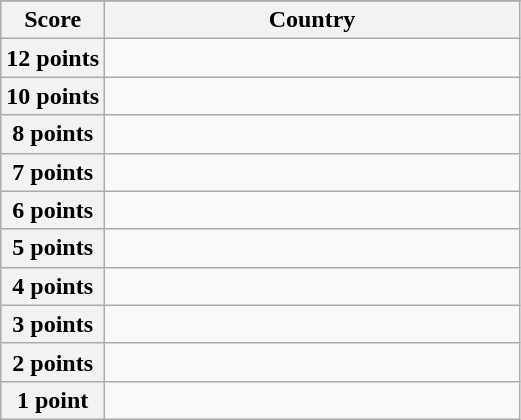<table class="wikitable">
<tr>
</tr>
<tr>
<th scope="col" width="20%">Score</th>
<th scope="col">Country</th>
</tr>
<tr>
<th scope="row">12 points</th>
<td></td>
</tr>
<tr>
<th scope="row">10 points</th>
<td></td>
</tr>
<tr>
<th scope="row">8 points</th>
<td></td>
</tr>
<tr>
<th scope="row">7 points</th>
<td></td>
</tr>
<tr>
<th scope="row">6 points</th>
<td></td>
</tr>
<tr>
<th scope="row">5 points</th>
<td></td>
</tr>
<tr>
<th scope="row">4 points</th>
<td></td>
</tr>
<tr>
<th scope="row">3 points</th>
<td></td>
</tr>
<tr>
<th scope="row">2 points</th>
<td></td>
</tr>
<tr>
<th scope="row">1 point</th>
<td></td>
</tr>
</table>
